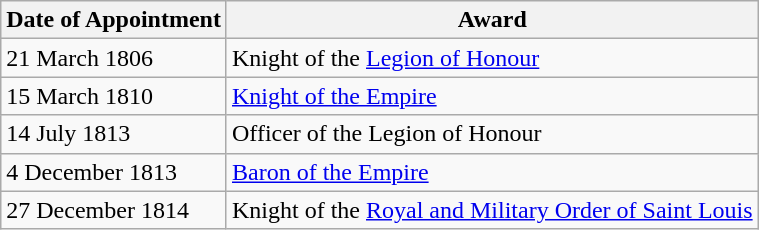<table class="wikitable">
<tr>
<th>Date of Appointment</th>
<th>Award</th>
</tr>
<tr>
<td>21 March 1806</td>
<td>Knight of the <a href='#'>Legion of Honour</a></td>
</tr>
<tr>
<td>15 March 1810</td>
<td><a href='#'>Knight of the Empire</a></td>
</tr>
<tr>
<td>14 July 1813</td>
<td>Officer of the Legion of Honour</td>
</tr>
<tr>
<td>4 December 1813</td>
<td><a href='#'>Baron of the Empire</a></td>
</tr>
<tr>
<td>27 December 1814</td>
<td>Knight of the <a href='#'>Royal and Military Order of Saint Louis</a></td>
</tr>
</table>
